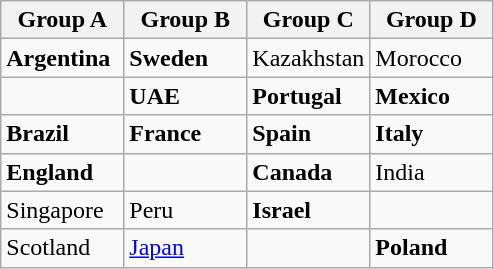<table class=wikitable>
<tr>
<th width=25%>Group A</th>
<th width=25%>Group B</th>
<th width=25%>Group C</th>
<th width=25%>Group D</th>
</tr>
<tr>
<td> <strong>Argentina</strong></td>
<td> <strong>Sweden</strong></td>
<td> Kazakhstan</td>
<td> Morocco</td>
</tr>
<tr>
<td></td>
<td> <strong>UAE</strong></td>
<td> <strong>Portugal</strong></td>
<td> <strong>Mexico</strong></td>
</tr>
<tr>
<td> <strong>Brazil</strong></td>
<td> <strong>France</strong></td>
<td> <strong>Spain</strong></td>
<td> <strong>Italy</strong></td>
</tr>
<tr>
<td> <strong>England</strong></td>
<td></td>
<td> <strong>Canada</strong></td>
<td> India</td>
</tr>
<tr>
<td> Singapore</td>
<td> Peru</td>
<td> <strong>Israel</strong></td>
<td></td>
</tr>
<tr>
<td> Scotland</td>
<td> <a href='#'>Japan</a></td>
<td></td>
<td> <strong>Poland</strong></td>
</tr>
</table>
